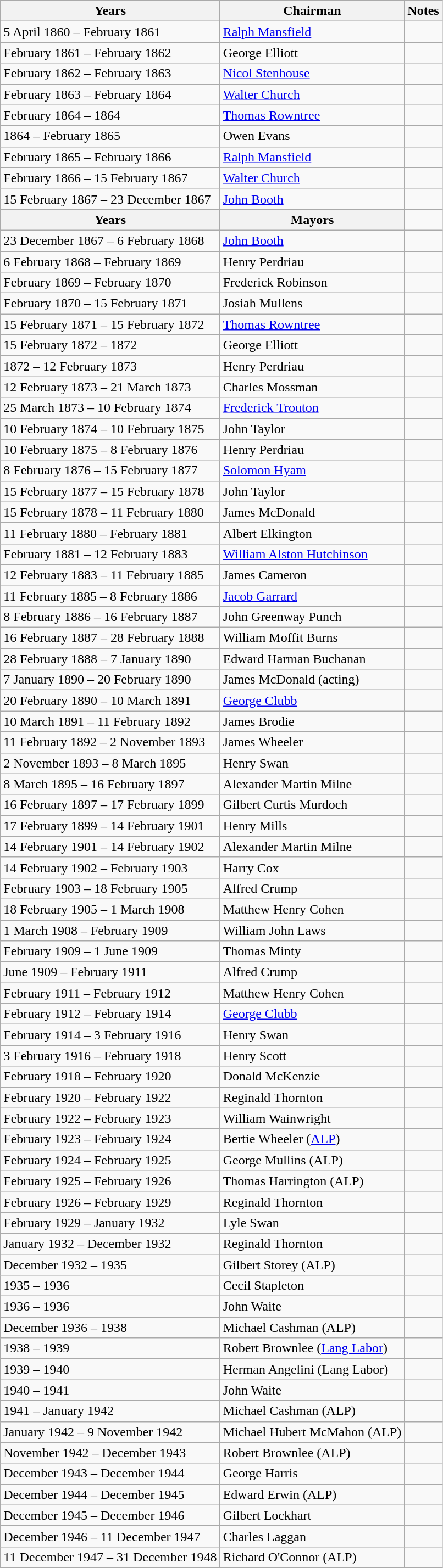<table class="wikitable">
<tr>
<th>Years</th>
<th>Chairman</th>
<th>Notes</th>
</tr>
<tr>
<td>5 April 1860 – February 1861</td>
<td><a href='#'>Ralph Mansfield</a></td>
<td></td>
</tr>
<tr>
<td>February 1861 – February 1862</td>
<td>George Elliott</td>
<td></td>
</tr>
<tr>
<td>February 1862 – February 1863</td>
<td><a href='#'>Nicol Stenhouse</a></td>
<td></td>
</tr>
<tr>
<td>February 1863 – February 1864</td>
<td><a href='#'>Walter Church</a></td>
<td></td>
</tr>
<tr>
<td>February 1864 – 1864</td>
<td><a href='#'>Thomas Rowntree</a></td>
<td></td>
</tr>
<tr>
<td>1864 – February 1865</td>
<td>Owen Evans</td>
<td></td>
</tr>
<tr>
<td>February 1865 – February 1866</td>
<td><a href='#'>Ralph Mansfield</a></td>
<td></td>
</tr>
<tr>
<td>February 1866 – 15 February 1867</td>
<td><a href='#'>Walter Church</a></td>
<td></td>
</tr>
<tr>
<td>15 February 1867 – 23 December 1867</td>
<td><a href='#'>John Booth</a></td>
<td></td>
</tr>
<tr bgcolor="#FFCC33">
<th>Years</th>
<th>Mayors</th>
</tr>
<tr>
<td>23 December 1867 – 6 February 1868</td>
<td><a href='#'>John Booth</a></td>
<td></td>
</tr>
<tr>
<td>6 February 1868 – February 1869</td>
<td>Henry Perdriau</td>
<td></td>
</tr>
<tr>
<td>February 1869 – February 1870</td>
<td>Frederick Robinson</td>
<td></td>
</tr>
<tr>
<td>February 1870 – 15 February 1871</td>
<td>Josiah Mullens</td>
<td></td>
</tr>
<tr>
<td>15 February 1871 – 15 February 1872</td>
<td><a href='#'>Thomas Rowntree</a></td>
<td></td>
</tr>
<tr>
<td>15 February 1872 – 1872</td>
<td>George Elliott</td>
<td></td>
</tr>
<tr>
<td>1872 – 12 February 1873</td>
<td>Henry Perdriau</td>
<td></td>
</tr>
<tr>
<td>12 February 1873 – 21 March 1873</td>
<td>Charles Mossman</td>
<td></td>
</tr>
<tr>
<td>25 March 1873 – 10 February 1874</td>
<td><a href='#'>Frederick Trouton</a></td>
<td></td>
</tr>
<tr>
<td>10 February 1874 – 10 February 1875</td>
<td>John Taylor</td>
<td></td>
</tr>
<tr>
<td>10 February 1875 – 8 February 1876</td>
<td>Henry Perdriau</td>
<td></td>
</tr>
<tr>
<td>8 February 1876 – 15 February 1877</td>
<td><a href='#'>Solomon Hyam</a></td>
<td></td>
</tr>
<tr>
<td>15 February 1877 – 15 February 1878</td>
<td>John Taylor</td>
<td></td>
</tr>
<tr>
<td>15 February 1878 – 11 February 1880</td>
<td>James McDonald</td>
<td></td>
</tr>
<tr>
<td>11 February 1880 – February 1881</td>
<td>Albert Elkington</td>
<td></td>
</tr>
<tr>
<td>February 1881 – 12 February 1883</td>
<td><a href='#'>William Alston Hutchinson</a></td>
<td></td>
</tr>
<tr>
<td>12 February 1883 – 11 February 1885</td>
<td>James Cameron</td>
<td></td>
</tr>
<tr>
<td>11 February 1885 – 8 February 1886</td>
<td><a href='#'>Jacob Garrard</a></td>
<td></td>
</tr>
<tr>
<td>8 February 1886 – 16 February 1887</td>
<td>John Greenway Punch</td>
<td></td>
</tr>
<tr>
<td>16 February 1887 – 28 February 1888</td>
<td>William Moffit Burns</td>
<td></td>
</tr>
<tr>
<td>28 February 1888 – 7 January 1890</td>
<td>Edward Harman Buchanan</td>
<td></td>
</tr>
<tr>
<td>7 January 1890 – 20 February 1890</td>
<td>James McDonald (acting)</td>
<td></td>
</tr>
<tr>
<td>20 February 1890 – 10 March 1891</td>
<td><a href='#'>George Clubb</a></td>
<td></td>
</tr>
<tr>
<td>10 March 1891 – 11 February 1892</td>
<td>James Brodie</td>
<td></td>
</tr>
<tr>
<td>11 February 1892 – 2 November 1893</td>
<td>James Wheeler</td>
<td></td>
</tr>
<tr>
<td>2 November 1893 – 8 March 1895</td>
<td>Henry Swan</td>
<td></td>
</tr>
<tr>
<td>8 March 1895 – 16 February 1897</td>
<td>Alexander Martin Milne</td>
<td></td>
</tr>
<tr>
<td>16 February 1897 – 17 February 1899</td>
<td>Gilbert Curtis Murdoch</td>
<td></td>
</tr>
<tr>
<td>17 February 1899 – 14 February 1901</td>
<td>Henry Mills</td>
<td></td>
</tr>
<tr>
<td>14 February 1901 – 14 February 1902</td>
<td>Alexander Martin Milne</td>
<td></td>
</tr>
<tr>
<td>14 February 1902 – February 1903</td>
<td>Harry Cox</td>
<td></td>
</tr>
<tr>
<td>February 1903 – 18 February 1905</td>
<td>Alfred Crump</td>
<td></td>
</tr>
<tr>
<td>18 February 1905 – 1 March 1908</td>
<td>Matthew Henry Cohen</td>
<td></td>
</tr>
<tr>
<td>1 March 1908 – February 1909</td>
<td>William John Laws</td>
<td></td>
</tr>
<tr>
<td>February 1909 – 1 June 1909</td>
<td>Thomas Minty</td>
<td></td>
</tr>
<tr>
<td>June 1909 – February 1911</td>
<td>Alfred Crump</td>
<td></td>
</tr>
<tr>
<td>February 1911 – February 1912</td>
<td>Matthew Henry Cohen</td>
<td></td>
</tr>
<tr>
<td>February 1912 – February 1914</td>
<td><a href='#'>George Clubb</a></td>
<td></td>
</tr>
<tr>
<td>February 1914 – 3 February 1916</td>
<td>Henry Swan</td>
<td></td>
</tr>
<tr>
<td>3 February 1916 – February 1918</td>
<td>Henry Scott</td>
<td></td>
</tr>
<tr>
<td>February 1918 – February 1920</td>
<td>Donald McKenzie</td>
<td></td>
</tr>
<tr>
<td>February 1920 – February 1922</td>
<td>Reginald Thornton</td>
<td></td>
</tr>
<tr>
<td>February 1922 – February 1923</td>
<td>William Wainwright</td>
<td></td>
</tr>
<tr>
<td>February 1923 – February 1924</td>
<td>Bertie Wheeler (<a href='#'>ALP</a>)</td>
<td></td>
</tr>
<tr>
<td>February 1924 – February 1925</td>
<td>George Mullins (ALP)</td>
<td></td>
</tr>
<tr>
<td>February 1925 – February 1926</td>
<td>Thomas Harrington (ALP)</td>
<td></td>
</tr>
<tr>
<td>February 1926 – February 1929</td>
<td>Reginald Thornton</td>
<td></td>
</tr>
<tr>
<td>February 1929 – January 1932</td>
<td>Lyle Swan</td>
<td></td>
</tr>
<tr>
<td>January 1932 – December 1932</td>
<td>Reginald Thornton</td>
<td></td>
</tr>
<tr>
<td>December 1932 – 1935</td>
<td>Gilbert Storey (ALP)</td>
<td></td>
</tr>
<tr>
<td>1935 – 1936</td>
<td>Cecil Stapleton</td>
<td></td>
</tr>
<tr>
<td>1936 – 1936</td>
<td>John Waite</td>
<td></td>
</tr>
<tr>
<td>December 1936 – 1938</td>
<td>Michael Cashman (ALP)</td>
<td></td>
</tr>
<tr>
<td>1938 – 1939</td>
<td>Robert Brownlee (<a href='#'>Lang Labor</a>)</td>
<td></td>
</tr>
<tr>
<td>1939 – 1940</td>
<td>Herman Angelini (Lang Labor)</td>
<td></td>
</tr>
<tr>
<td>1940 – 1941</td>
<td>John Waite</td>
<td></td>
</tr>
<tr>
<td>1941 – January 1942</td>
<td>Michael Cashman (ALP)</td>
<td></td>
</tr>
<tr>
<td>January 1942 – 9 November 1942</td>
<td>Michael Hubert McMahon (ALP)</td>
<td></td>
</tr>
<tr>
<td>November 1942 – December 1943</td>
<td>Robert Brownlee (ALP)</td>
<td></td>
</tr>
<tr>
<td>December 1943 – December 1944</td>
<td>George Harris</td>
<td></td>
</tr>
<tr>
<td>December 1944 – December 1945</td>
<td>Edward Erwin (ALP)</td>
<td></td>
</tr>
<tr>
<td>December 1945 – December 1946</td>
<td>Gilbert Lockhart</td>
<td></td>
</tr>
<tr>
<td>December 1946 – 11 December 1947</td>
<td>Charles Laggan</td>
<td></td>
</tr>
<tr>
<td>11 December 1947 – 31 December 1948</td>
<td>Richard O'Connor (ALP)</td>
<td></td>
</tr>
</table>
